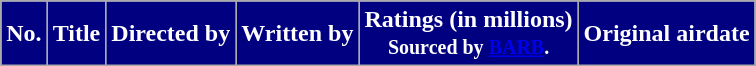<table class="wikitable plainrowheaders" border="1" style="background:white;">
<tr>
<th style="background-color: #000080; color: #ffffff;">No.</th>
<th style="background-color: #000080; color: #ffffff;">Title</th>
<th style="background-color: #000080; color: #ffffff;">Directed by</th>
<th style="background-color: #000080; color: #ffffff;">Written by</th>
<th style="background-color: #000080; color: #ffffff;">Ratings (in millions)<br> <small> Sourced by <a href='#'>BARB</a>.</small></th>
<th style="background-color: #000080; color: #ffffff;">Original airdate<br>



</th>
</tr>
</table>
